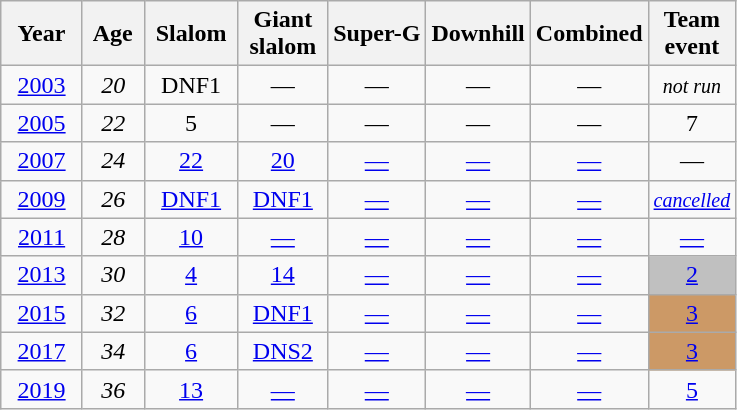<table class=wikitable style="text-align:center">
<tr>
<th>  Year  </th>
<th> Age </th>
<th> Slalom </th>
<th> Giant <br> slalom </th>
<th>Super-G</th>
<th>Downhill</th>
<th>Combined</th>
<th>Team<br>event</th>
</tr>
<tr>
<td><a href='#'>2003</a></td>
<td><em>20</em></td>
<td>DNF1</td>
<td>—</td>
<td>—</td>
<td>—</td>
<td>—</td>
<td><em><small>not run</small></em></td>
</tr>
<tr>
<td><a href='#'>2005</a></td>
<td><em>22</em></td>
<td>5</td>
<td>—</td>
<td>—</td>
<td>—</td>
<td>—</td>
<td>7</td>
</tr>
<tr>
<td><a href='#'>2007</a></td>
<td><em>24</em></td>
<td><a href='#'>22</a></td>
<td><a href='#'>20</a></td>
<td><a href='#'>—</a></td>
<td><a href='#'>—</a></td>
<td><a href='#'>—</a></td>
<td>—</td>
</tr>
<tr>
<td><a href='#'>2009</a></td>
<td><em>26</em></td>
<td><a href='#'>DNF1</a></td>
<td><a href='#'>DNF1</a></td>
<td><a href='#'>—</a></td>
<td><a href='#'>—</a></td>
<td><a href='#'>—</a></td>
<td><a href='#'><em><small>cancelled</small></em></a></td>
</tr>
<tr>
<td><a href='#'>2011</a></td>
<td><em>28</em></td>
<td><a href='#'>10</a></td>
<td><a href='#'>—</a></td>
<td><a href='#'>—</a></td>
<td><a href='#'>—</a></td>
<td><a href='#'>—</a></td>
<td><a href='#'>—</a></td>
</tr>
<tr>
<td><a href='#'>2013</a></td>
<td><em>30</em></td>
<td><a href='#'>4</a></td>
<td><a href='#'>14</a></td>
<td><a href='#'>—</a></td>
<td><a href='#'>—</a></td>
<td><a href='#'>—</a></td>
<td style="background:silver;"><a href='#'>2</a></td>
</tr>
<tr>
<td><a href='#'>2015</a></td>
<td><em>32</em></td>
<td><a href='#'>6</a></td>
<td><a href='#'>DNF1</a></td>
<td><a href='#'>—</a></td>
<td><a href='#'>—</a></td>
<td><a href='#'>—</a></td>
<td style="background:#c96;"><a href='#'>3</a></td>
</tr>
<tr>
<td><a href='#'>2017</a></td>
<td><em>34</em></td>
<td><a href='#'>6</a></td>
<td><a href='#'>DNS2</a></td>
<td><a href='#'>—</a></td>
<td><a href='#'>—</a></td>
<td><a href='#'>—</a></td>
<td style="background:#c96;"><a href='#'>3</a></td>
</tr>
<tr>
<td><a href='#'>2019</a></td>
<td><em>36</em></td>
<td><a href='#'>13</a></td>
<td><a href='#'>—</a></td>
<td><a href='#'>—</a></td>
<td><a href='#'>—</a></td>
<td><a href='#'>—</a></td>
<td><a href='#'>5</a></td>
</tr>
</table>
